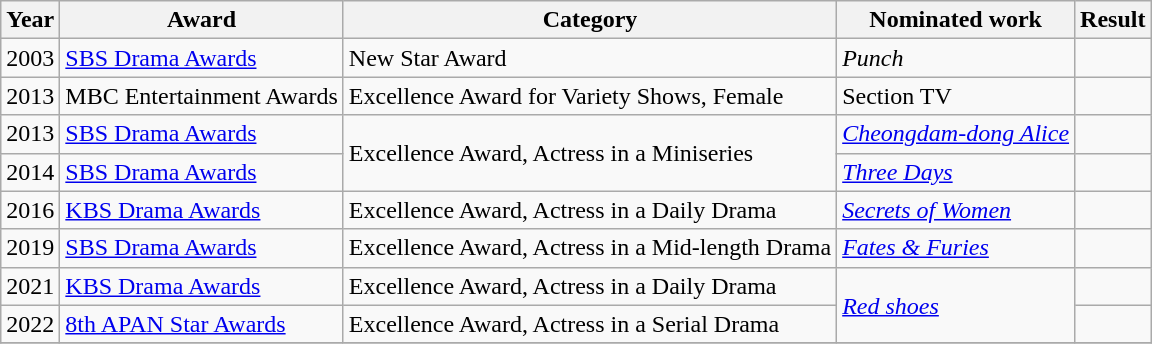<table class="wikitable">
<tr>
<th>Year</th>
<th>Award</th>
<th>Category</th>
<th>Nominated work</th>
<th>Result</th>
</tr>
<tr>
<td>2003</td>
<td><a href='#'>SBS Drama Awards</a></td>
<td>New Star Award</td>
<td><em>Punch</em></td>
<td></td>
</tr>
<tr>
<td>2013</td>
<td>MBC Entertainment Awards</td>
<td>Excellence Award for Variety Shows, Female</td>
<td>Section TV</td>
<td></td>
</tr>
<tr>
<td>2013</td>
<td><a href='#'>SBS Drama Awards</a></td>
<td rowspan=2>Excellence Award, Actress in a Miniseries</td>
<td><em><a href='#'>Cheongdam-dong Alice</a></em></td>
<td></td>
</tr>
<tr>
<td>2014</td>
<td><a href='#'>SBS Drama Awards</a></td>
<td><em><a href='#'>Three Days</a></em></td>
<td></td>
</tr>
<tr>
<td>2016</td>
<td><a href='#'>KBS Drama Awards</a></td>
<td>Excellence Award, Actress in a Daily Drama</td>
<td><em><a href='#'>Secrets of Women</a></em></td>
<td></td>
</tr>
<tr>
<td>2019</td>
<td><a href='#'>SBS Drama Awards</a></td>
<td>Excellence Award, Actress in a Mid-length Drama</td>
<td><em><a href='#'>Fates & Furies</a></em></td>
<td></td>
</tr>
<tr>
<td>2021</td>
<td><a href='#'>KBS Drama Awards</a></td>
<td>Excellence Award, Actress in a Daily Drama</td>
<td rowspan="2"><em><a href='#'>Red shoes</a></em></td>
<td></td>
</tr>
<tr>
<td>2022</td>
<td><a href='#'>8th APAN Star Awards</a></td>
<td>Excellence Award, Actress in a Serial Drama</td>
<td></td>
</tr>
<tr>
</tr>
</table>
